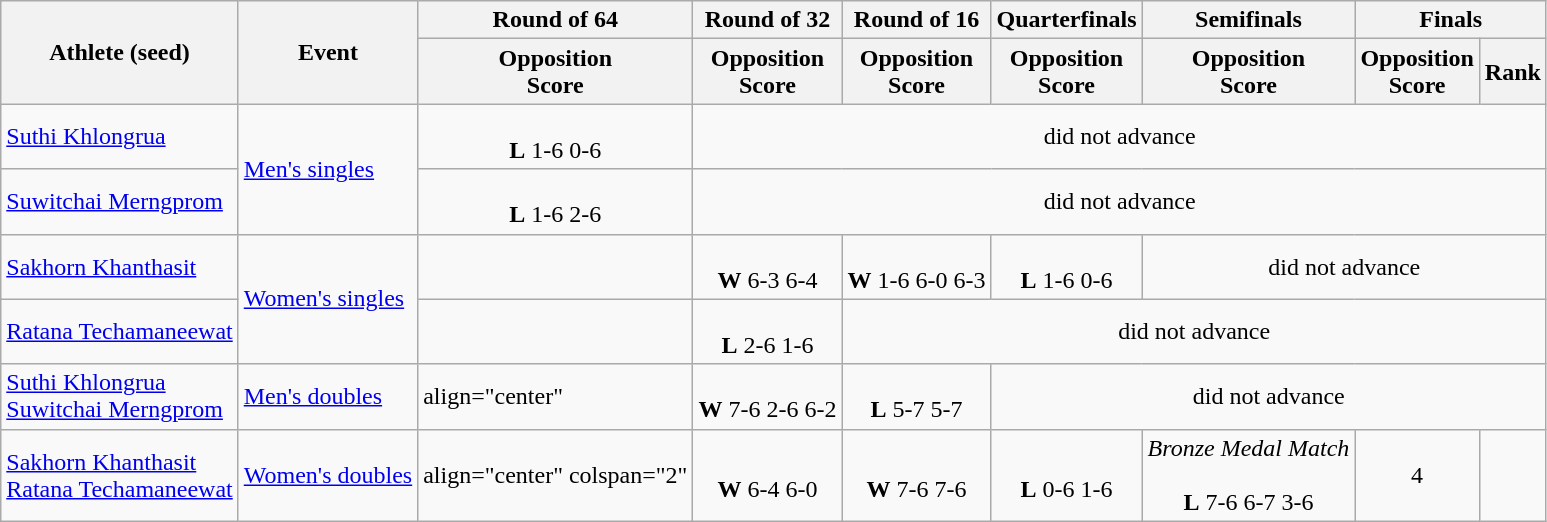<table class=wikitable>
<tr>
<th rowspan="2">Athlete (seed)</th>
<th rowspan="2">Event</th>
<th>Round of 64</th>
<th>Round of 32</th>
<th>Round of 16</th>
<th>Quarterfinals</th>
<th>Semifinals</th>
<th colspan="2">Finals</th>
</tr>
<tr>
<th>Opposition<br>Score</th>
<th>Opposition<br>Score</th>
<th>Opposition<br>Score</th>
<th>Opposition<br>Score</th>
<th>Opposition<br>Score</th>
<th>Opposition<br>Score</th>
<th>Rank</th>
</tr>
<tr align="center">
<td align="left"><a href='#'>Suthi Khlongrua</a></td>
<td align="left" rowspan="2"><a href='#'>Men's singles</a></td>
<td><br><strong>L</strong> 1-6 0-6</td>
<td colspan=6>did not advance</td>
</tr>
<tr align="center">
<td align="left"><a href='#'>Suwitchai Merngprom</a></td>
<td><br><strong>L</strong> 1-6 2-6</td>
<td colspan=6>did not advance</td>
</tr>
<tr align="center">
<td align="left"><a href='#'>Sakhorn Khanthasit</a></td>
<td align="left" rowspan="2"><a href='#'>Women's singles</a></td>
<td></td>
<td><br><strong>W</strong> 6-3 6-4</td>
<td><br><strong>W</strong> 1-6 6-0 6-3</td>
<td><br><strong>L</strong> 1-6 0-6</td>
<td colspan=3>did not advance</td>
</tr>
<tr align="center">
<td align=left><a href='#'>Ratana Techamaneewat</a></td>
<td></td>
<td><br><strong>L</strong> 2-6 1-6</td>
<td colspan=5>did not advance</td>
</tr>
<tr>
<td><a href='#'>Suthi Khlongrua</a><br><a href='#'>Suwitchai Merngprom</a></td>
<td><a href='#'>Men's doubles</a></td>
<td>align="center" </td>
<td align="center"><br><strong>W</strong> 7-6 2-6 6-2</td>
<td align="center"><br><strong>L</strong> 5-7 5-7</td>
<td align="center" colspan=4>did not advance</td>
</tr>
<tr>
<td><a href='#'>Sakhorn Khanthasit</a><br><a href='#'>Ratana Techamaneewat</a></td>
<td><a href='#'>Women's doubles</a></td>
<td>align="center" colspan="2" </td>
<td align="center"><br><strong>W</strong> 6-4 6-0</td>
<td align="center"><br><strong>W</strong> 7-6 7-6</td>
<td align="center"><br><strong>L</strong> 0-6 1-6</td>
<td align="center"><em>Bronze Medal Match</em><br><br><strong>L</strong> 7-6 6-7 3-6</td>
<td align="center">4</td>
</tr>
</table>
